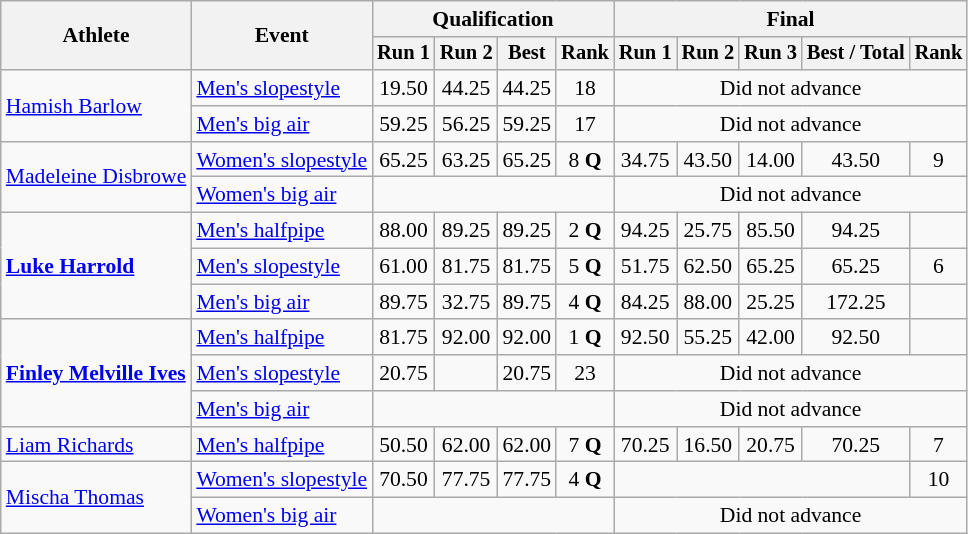<table class="wikitable" style="font-size:90%">
<tr>
<th rowspan=2>Athlete</th>
<th rowspan=2>Event</th>
<th colspan=4>Qualification</th>
<th colspan=5>Final</th>
</tr>
<tr style="font-size:95%">
<th>Run 1</th>
<th>Run 2</th>
<th>Best</th>
<th>Rank</th>
<th>Run 1</th>
<th>Run 2</th>
<th>Run 3</th>
<th>Best / Total</th>
<th>Rank</th>
</tr>
<tr align=center>
<td align=left rowspan=2><a href='#'>Hamish Barlow</a></td>
<td align=left><a href='#'>Men's slopestyle</a></td>
<td>19.50</td>
<td>44.25</td>
<td>44.25</td>
<td>18</td>
<td colspan=5>Did not advance</td>
</tr>
<tr align=center>
<td align=left><a href='#'>Men's big air</a></td>
<td>59.25</td>
<td>56.25</td>
<td>59.25</td>
<td>17</td>
<td colspan=5>Did not advance</td>
</tr>
<tr align=center>
<td align=left rowspan=2><a href='#'>Madeleine Disbrowe</a></td>
<td align=left><a href='#'>Women's slopestyle</a></td>
<td>65.25</td>
<td>63.25</td>
<td>65.25</td>
<td>8 <strong>Q</strong></td>
<td>34.75</td>
<td>43.50</td>
<td>14.00</td>
<td>43.50</td>
<td>9</td>
</tr>
<tr align=center>
<td align=left><a href='#'>Women's big air</a></td>
<td colspan=4></td>
<td colspan=5>Did not advance</td>
</tr>
<tr align=center>
<td align=left rowspan=3><strong><a href='#'>Luke Harrold</a></strong></td>
<td align=left><a href='#'>Men's halfpipe</a></td>
<td>88.00</td>
<td>89.25</td>
<td>89.25</td>
<td>2 <strong>Q</strong></td>
<td>94.25</td>
<td>25.75</td>
<td>85.50</td>
<td>94.25</td>
<td></td>
</tr>
<tr align=center>
<td align=left><a href='#'>Men's slopestyle</a></td>
<td>61.00</td>
<td>81.75</td>
<td>81.75</td>
<td>5 <strong>Q</strong></td>
<td>51.75</td>
<td>62.50</td>
<td>65.25</td>
<td>65.25</td>
<td>6</td>
</tr>
<tr align=center>
<td align=left><a href='#'>Men's big air</a></td>
<td>89.75</td>
<td>32.75</td>
<td>89.75</td>
<td>4 <strong>Q</strong></td>
<td>84.25</td>
<td>88.00</td>
<td>25.25</td>
<td>172.25</td>
<td></td>
</tr>
<tr align=center>
<td align=left rowspan=3><strong><a href='#'>Finley Melville Ives</a></strong></td>
<td align=left><a href='#'>Men's halfpipe</a></td>
<td>81.75</td>
<td>92.00</td>
<td>92.00</td>
<td>1 <strong>Q</strong></td>
<td>92.50</td>
<td>55.25</td>
<td>42.00</td>
<td>92.50</td>
<td></td>
</tr>
<tr align=center>
<td align=left><a href='#'>Men's slopestyle</a></td>
<td>20.75</td>
<td></td>
<td>20.75</td>
<td>23</td>
<td colspan=5>Did not advance</td>
</tr>
<tr align=center>
<td align=left><a href='#'>Men's big air</a></td>
<td colspan=4></td>
<td colspan=5>Did not advance</td>
</tr>
<tr align=center>
<td align=left><a href='#'>Liam Richards</a></td>
<td align=left><a href='#'>Men's halfpipe</a></td>
<td>50.50</td>
<td>62.00</td>
<td>62.00</td>
<td>7 <strong>Q</strong></td>
<td>70.25</td>
<td>16.50</td>
<td>20.75</td>
<td>70.25</td>
<td>7</td>
</tr>
<tr align=center>
<td align=left rowspan=2><a href='#'>Mischa Thomas</a></td>
<td align=left><a href='#'>Women's slopestyle</a></td>
<td>70.50</td>
<td>77.75</td>
<td>77.75</td>
<td>4 <strong>Q</strong></td>
<td colspan=4></td>
<td>10</td>
</tr>
<tr align=center>
<td align=left><a href='#'>Women's big air</a></td>
<td colspan=4></td>
<td colspan=5>Did not advance</td>
</tr>
</table>
